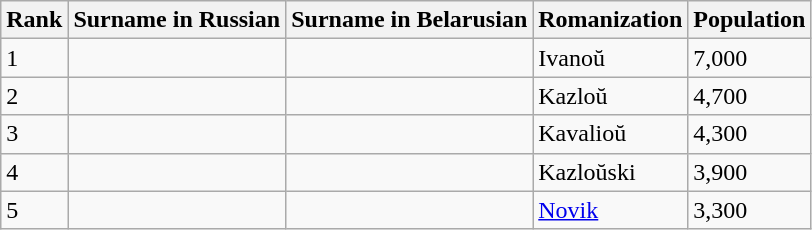<table class="wikitable">
<tr>
<th>Rank</th>
<th>Surname in Russian</th>
<th>Surname in Belarusian</th>
<th>Romanization</th>
<th>Population</th>
</tr>
<tr>
<td>1</td>
<td></td>
<td></td>
<td>Ivanoŭ</td>
<td>7,000</td>
</tr>
<tr>
<td>2</td>
<td></td>
<td></td>
<td>Kazloŭ</td>
<td>4,700</td>
</tr>
<tr>
<td>3</td>
<td></td>
<td></td>
<td>Kavalioŭ</td>
<td>4,300</td>
</tr>
<tr>
<td>4</td>
<td></td>
<td></td>
<td>Kazloŭski</td>
<td>3,900</td>
</tr>
<tr>
<td>5</td>
<td></td>
<td></td>
<td><a href='#'>Novik</a></td>
<td>3,300</td>
</tr>
</table>
